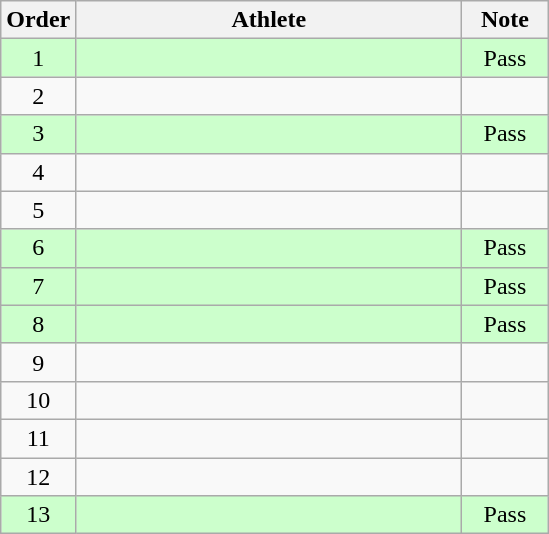<table class=wikitable style="text-align:center">
<tr>
<th width=40>Order</th>
<th width=250>Athlete</th>
<th width=50>Note</th>
</tr>
<tr bgcolor="ccffcc">
<td>1</td>
<td align=left></td>
<td>Pass</td>
</tr>
<tr>
<td>2</td>
<td align=left></td>
<td></td>
</tr>
<tr bgcolor="ccffcc">
<td>3</td>
<td align=left></td>
<td>Pass</td>
</tr>
<tr>
<td>4</td>
<td align=left></td>
<td></td>
</tr>
<tr>
<td>5</td>
<td align=left></td>
<td></td>
</tr>
<tr bgcolor="ccffcc">
<td>6</td>
<td align=left></td>
<td>Pass</td>
</tr>
<tr bgcolor="ccffcc">
<td>7</td>
<td align=left></td>
<td>Pass</td>
</tr>
<tr bgcolor="ccffcc">
<td>8</td>
<td align=left></td>
<td>Pass</td>
</tr>
<tr>
<td>9</td>
<td align=left></td>
<td></td>
</tr>
<tr>
<td>10</td>
<td align=left></td>
<td></td>
</tr>
<tr>
<td>11</td>
<td align=left></td>
<td></td>
</tr>
<tr>
<td>12</td>
<td align=left></td>
<td></td>
</tr>
<tr bgcolor="ccffcc">
<td>13</td>
<td align=left></td>
<td>Pass</td>
</tr>
</table>
